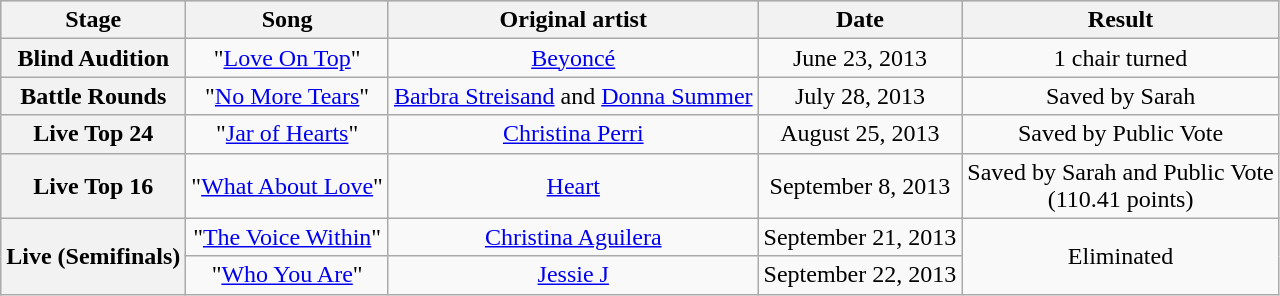<table class="wikitable collapsible collapsed" style="text-align:center;">
<tr style="background:#ccc; text-align:center;">
<th scope="col">Stage</th>
<th scope="col">Song</th>
<th scope="col">Original artist</th>
<th scope="col">Date</th>
<th scope="col">Result</th>
</tr>
<tr>
<th scope="row">Blind Audition</th>
<td>"<a href='#'>Love On Top</a>"</td>
<td><a href='#'>Beyoncé</a></td>
<td>June 23, 2013</td>
<td>1 chair turned <br></td>
</tr>
<tr>
<th scope="row">Battle Rounds</th>
<td>"<a href='#'>No More Tears</a>" <br></td>
<td><a href='#'>Barbra Streisand</a> and <a href='#'>Donna Summer</a></td>
<td>July 28, 2013</td>
<td>Saved by Sarah</td>
</tr>
<tr>
<th scope="row">Live Top 24</th>
<td>"<a href='#'>Jar of Hearts</a>"</td>
<td><a href='#'>Christina Perri</a></td>
<td>August 25, 2013</td>
<td>Saved by Public Vote</td>
</tr>
<tr>
<th scope="row">Live Top 16</th>
<td>"<a href='#'>What About Love</a>"</td>
<td><a href='#'>Heart</a></td>
<td>September 8, 2013</td>
<td>Saved by Sarah and Public Vote <br>(110.41 points)</td>
</tr>
<tr>
<th scope="row" rowspan="2">Live (Semifinals)</th>
<td>"<a href='#'>The Voice Within</a>" <br></td>
<td><a href='#'>Christina Aguilera</a></td>
<td>September 21, 2013</td>
<td rowspan="2">Eliminated</td>
</tr>
<tr>
<td>"<a href='#'>Who You Are</a>"</td>
<td><a href='#'>Jessie J</a></td>
<td>September 22, 2013</td>
</tr>
</table>
